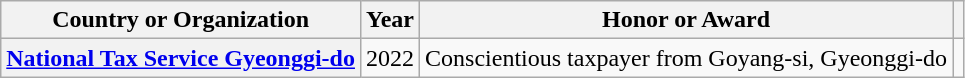<table class="wikitable plainrowheaders sortable" style="margin-right: 0;">
<tr>
<th scope="col">Country or Organization</th>
<th scope="col">Year</th>
<th scope="col">Honor or Award</th>
<th scope="col" class="unsortable"></th>
</tr>
<tr>
<th scope="row"><a href='#'>National Tax Service Gyeonggi-do</a></th>
<td style="text-align:center">2022</td>
<td>Conscientious taxpayer from Goyang-si, Gyeonggi-do</td>
<td style="text-align:center"></td>
</tr>
</table>
